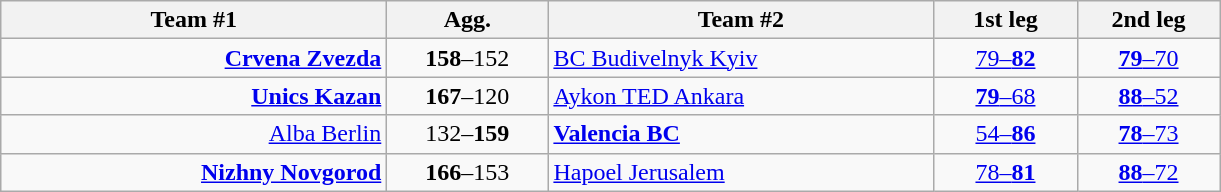<table class=wikitable style="text-align:center">
<tr>
<th width=250>Team #1</th>
<th width=100>Agg.</th>
<th width=250>Team #2</th>
<th width=88>1st leg</th>
<th width=88>2nd leg</th>
</tr>
<tr>
<td align=right><strong><a href='#'>Crvena Zvezda</a></strong> </td>
<td><strong>158</strong>–152</td>
<td align=left> <a href='#'>BC Budivelnyk Kyiv</a></td>
<td><a href='#'>79–<strong>82</strong></a></td>
<td><a href='#'><strong>79</strong>–70</a></td>
</tr>
<tr>
<td align=right><strong><a href='#'>Unics Kazan</a></strong> </td>
<td><strong>167</strong>–120</td>
<td align=left> <a href='#'>Aykon TED Ankara</a></td>
<td><a href='#'><strong>79</strong>–68</a></td>
<td><a href='#'><strong>88</strong>–52</a></td>
</tr>
<tr>
<td align=right><a href='#'>Alba Berlin</a> </td>
<td>132–<strong>159</strong></td>
<td align=left> <strong><a href='#'>Valencia BC</a></strong></td>
<td><a href='#'>54–<strong>86</strong></a></td>
<td><a href='#'><strong>78</strong>–73</a></td>
</tr>
<tr>
<td align=right><strong><a href='#'>Nizhny Novgorod</a></strong> </td>
<td><strong>166</strong>–153</td>
<td align=left> <a href='#'>Hapoel Jerusalem</a></td>
<td><a href='#'>78–<strong>81</strong></a></td>
<td><a href='#'><strong>88</strong>–72</a></td>
</tr>
</table>
